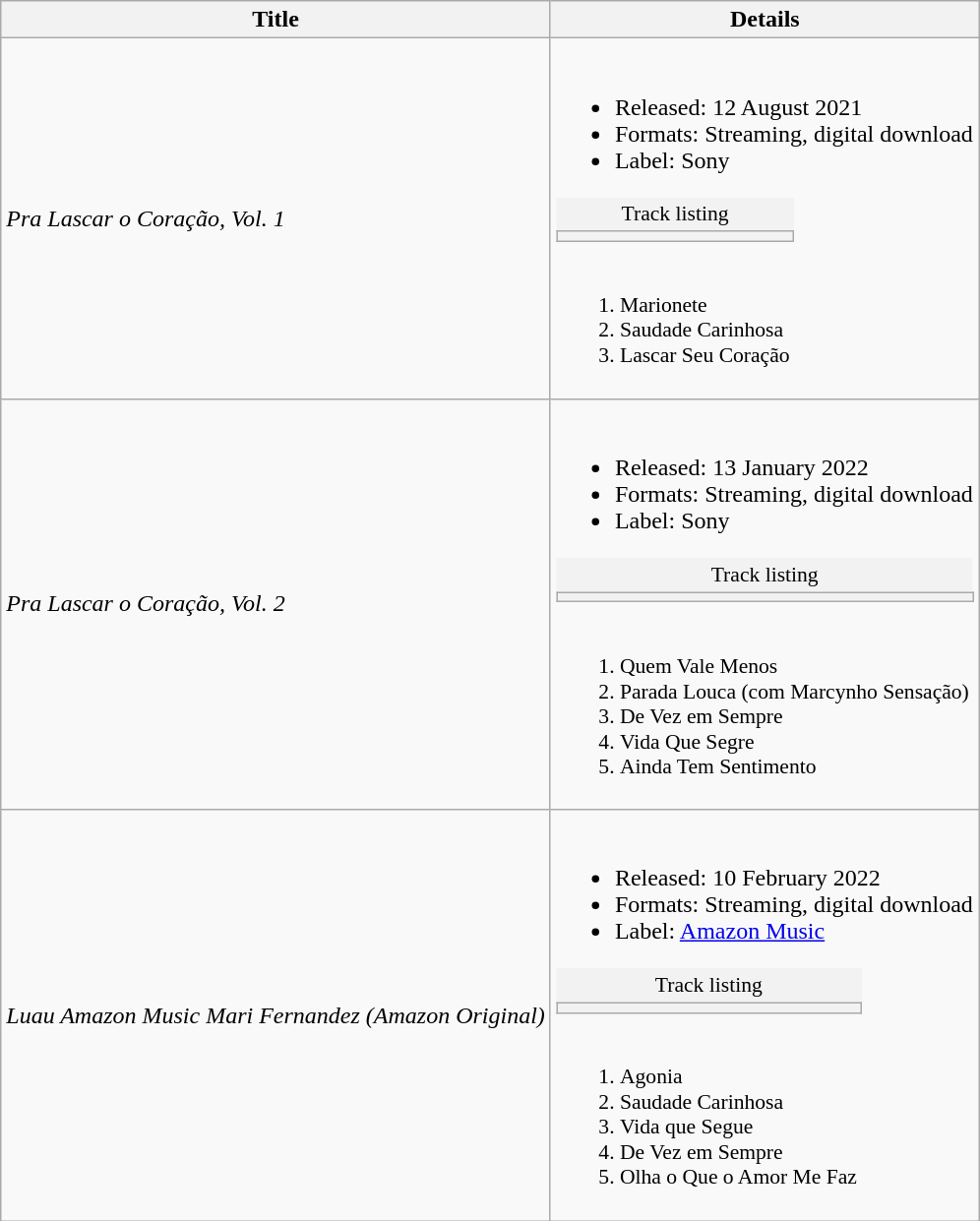<table class="wikitable">
<tr>
<th>Title</th>
<th>Details</th>
</tr>
<tr>
<td><em>Pra Lascar o Coração, Vol. 1</em></td>
<td><br><ul><li>Released: 12 August 2021</li><li>Formats: Streaming, digital download</li><li>Label: Sony</li></ul><table class="wikitable collapsible collapsed" style="font-size:90%; margin:0; padding:0; border:transparent none;">
<tr>
<th style="border:transparent none; font-weight:normal;">      Track listing      </th>
</tr>
<tr>
<th></th>
</tr>
<tr>
<td style="border:transparent none;"><br><ol><li>Marionete</li><li>Saudade Carinhosa</li><li>Lascar Seu Coração</li></ol></td>
</tr>
</table>
</td>
</tr>
<tr>
<td><em>Pra Lascar o Coração, Vol. 2</em></td>
<td><br><ul><li>Released: 13 January 2022</li><li>Formats: Streaming, digital download</li><li>Label: Sony</li></ul><table class="wikitable collapsible collapsed" style="font-size:90%; margin:0; padding:0; border:transparent none;">
<tr>
<th style="border:transparent none; font-weight:normal;">      Track listing      </th>
</tr>
<tr>
<th></th>
</tr>
<tr>
<td style="border:transparent none;"><br><ol><li>Quem Vale Menos</li><li>Parada Louca (com Marcynho Sensação)</li><li>De Vez em Sempre</li><li>Vida Que Segre</li><li>Ainda Tem Sentimento</li></ol></td>
</tr>
</table>
</td>
</tr>
<tr>
<td><em>Luau Amazon Music Mari Fernandez (Amazon Original)</em></td>
<td><br><ul><li>Released: 10 February 2022</li><li>Formats: Streaming, digital download</li><li>Label: <a href='#'>Amazon Music</a></li></ul><table class="wikitable collapsible collapsed" style="font-size:90%; margin:0; padding:0; border:transparent none;">
<tr>
<th style="border:transparent none; font-weight:normal;">      Track listing      </th>
</tr>
<tr>
<th></th>
</tr>
<tr>
<td style="border:transparent none;"><br><ol><li>Agonia</li><li>Saudade Carinhosa</li><li>Vida que Segue</li><li>De Vez em Sempre</li><li>Olha o Que o Amor Me Faz</li></ol></td>
</tr>
</table>
</td>
</tr>
</table>
